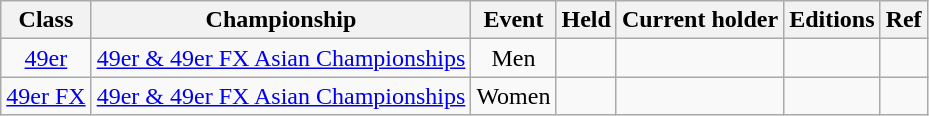<table class="wikitable sortable" style="text-align:center;">
<tr>
<th>Class</th>
<th>Championship</th>
<th>Event</th>
<th>Held</th>
<th>Current holder</th>
<th>Editions</th>
<th>Ref</th>
</tr>
<tr>
<td><a href='#'>49er</a></td>
<td><a href='#'>49er & 49er FX Asian Championships</a></td>
<td>Men</td>
<td></td>
<td align=left></td>
<td></td>
<td></td>
</tr>
<tr>
<td><a href='#'>49er FX</a></td>
<td><a href='#'>49er & 49er FX Asian Championships</a></td>
<td>Women</td>
<td></td>
<td align=left></td>
<td></td>
<td></td>
</tr>
</table>
